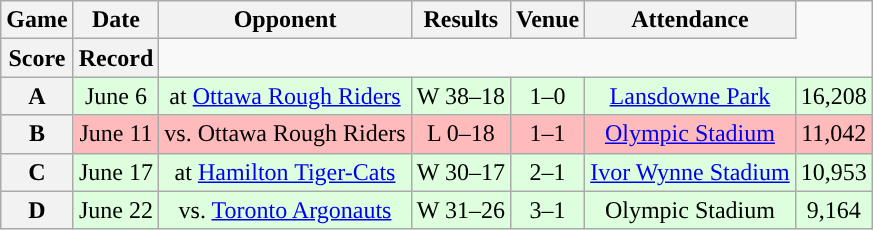<table class="wikitable" style="text-align:center">
<tr>
<th>Game</th>
<th>Date</th>
<th>Opponent</th>
<th>Results</th>
<th>Venue</th>
<th>Attendance</th>
</tr>
<tr>
<th>Score</th>
<th>Record</th>
</tr>
<tr style="background:#ddffdd">
<th>A</th>
<td>June 6</td>
<td>at <a href='#'>Ottawa Rough Riders</a></td>
<td>W 38–18</td>
<td>1–0</td>
<td><a href='#'>Lansdowne Park</a></td>
<td>16,208</td>
</tr>
<tr style="background:#ffbbbb">
<th>B</th>
<td>June 11</td>
<td>vs. Ottawa Rough Riders</td>
<td>L 0–18</td>
<td>1–1</td>
<td><a href='#'>Olympic Stadium</a></td>
<td>11,042</td>
</tr>
<tr style="background:#ddffdd">
<th>C</th>
<td>June 17</td>
<td>at <a href='#'>Hamilton Tiger-Cats</a></td>
<td>W 30–17</td>
<td>2–1</td>
<td><a href='#'>Ivor Wynne Stadium</a></td>
<td>10,953</td>
</tr>
<tr style="background:#ddffdd">
<th>D</th>
<td>June 22</td>
<td>vs. <a href='#'>Toronto Argonauts</a></td>
<td>W 31–26</td>
<td>3–1</td>
<td>Olympic Stadium</td>
<td>9,164</td>
</tr>
</table>
